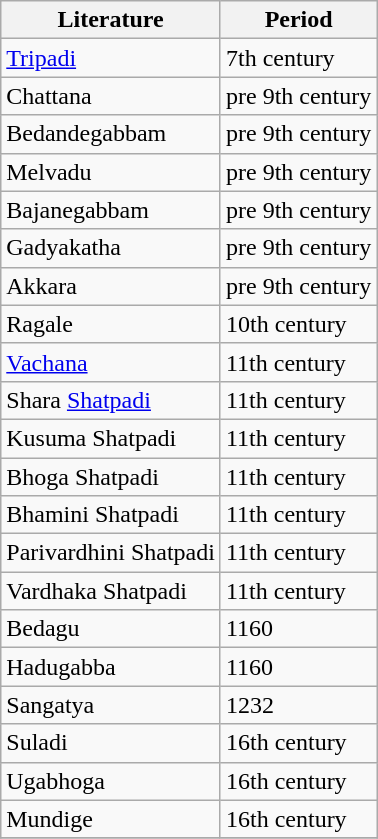<table class="wikitable floatright">
<tr>
<th>Literature</th>
<th>Period</th>
</tr>
<tr>
<td><a href='#'>Tripadi</a></td>
<td>7th century</td>
</tr>
<tr>
<td>Chattana</td>
<td>pre 9th century</td>
</tr>
<tr>
<td>Bedandegabbam</td>
<td>pre 9th century</td>
</tr>
<tr>
<td>Melvadu</td>
<td>pre 9th century</td>
</tr>
<tr>
<td>Bajanegabbam</td>
<td>pre 9th century</td>
</tr>
<tr>
<td>Gadyakatha</td>
<td>pre 9th century</td>
</tr>
<tr>
<td>Akkara</td>
<td>pre 9th century</td>
</tr>
<tr>
<td>Ragale</td>
<td>10th century</td>
</tr>
<tr>
<td><a href='#'>Vachana</a></td>
<td>11th century</td>
</tr>
<tr>
<td>Shara <a href='#'>Shatpadi</a></td>
<td>11th century</td>
</tr>
<tr>
<td>Kusuma Shatpadi</td>
<td>11th century</td>
</tr>
<tr>
<td>Bhoga Shatpadi</td>
<td>11th century</td>
</tr>
<tr>
<td>Bhamini Shatpadi</td>
<td>11th century</td>
</tr>
<tr>
<td>Parivardhini Shatpadi</td>
<td>11th century</td>
</tr>
<tr>
<td>Vardhaka Shatpadi</td>
<td>11th century</td>
</tr>
<tr>
<td>Bedagu</td>
<td>1160</td>
</tr>
<tr>
<td>Hadugabba</td>
<td>1160</td>
</tr>
<tr>
<td>Sangatya</td>
<td>1232</td>
</tr>
<tr>
<td>Suladi</td>
<td>16th century</td>
</tr>
<tr>
<td>Ugabhoga</td>
<td>16th century</td>
</tr>
<tr>
<td>Mundige</td>
<td>16th century</td>
</tr>
<tr>
</tr>
</table>
